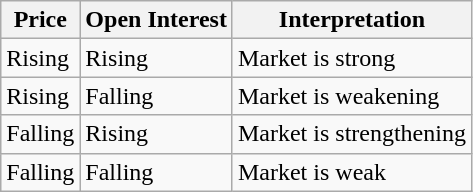<table class="wikitable">
<tr>
<th>Price</th>
<th>Open Interest</th>
<th>Interpretation</th>
</tr>
<tr усШК>
<td>Rising</td>
<td>Rising</td>
<td>Market is strong</td>
</tr>
<tr>
<td>Rising</td>
<td>Falling</td>
<td>Market is weakening</td>
</tr>
<tr>
<td>Falling</td>
<td>Rising</td>
<td>Market is strengthening</td>
</tr>
<tr>
<td>Falling</td>
<td>Falling</td>
<td>Market is weak</td>
</tr>
</table>
